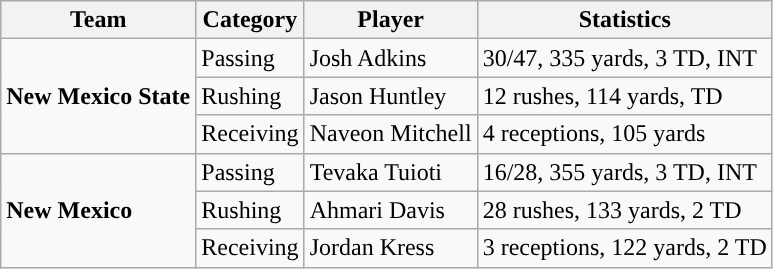<table class="wikitable" style="float: left;">
<tr>
<th>Team</th>
<th>Category</th>
<th>Player</th>
<th>Statistics</th>
</tr>
<tr>
<td rowspan=3><strong>New Mexico State</strong></td>
<td>Passing</td>
<td>Josh Adkins</td>
<td>30/47, 335 yards, 3 TD, INT</td>
</tr>
<tr>
<td>Rushing</td>
<td>Jason Huntley</td>
<td>12 rushes, 114 yards, TD</td>
</tr>
<tr>
<td>Receiving</td>
<td>Naveon Mitchell</td>
<td>4 receptions, 105 yards</td>
</tr>
<tr>
<td rowspan=3><strong>New Mexico</strong></td>
<td>Passing</td>
<td>Tevaka Tuioti</td>
<td>16/28, 355 yards, 3 TD, INT</td>
</tr>
<tr>
<td>Rushing</td>
<td>Ahmari Davis</td>
<td>28 rushes, 133 yards, 2 TD</td>
</tr>
<tr>
<td>Receiving</td>
<td>Jordan Kress</td>
<td>3 receptions, 122 yards, 2 TD</td>
</tr>
</table>
